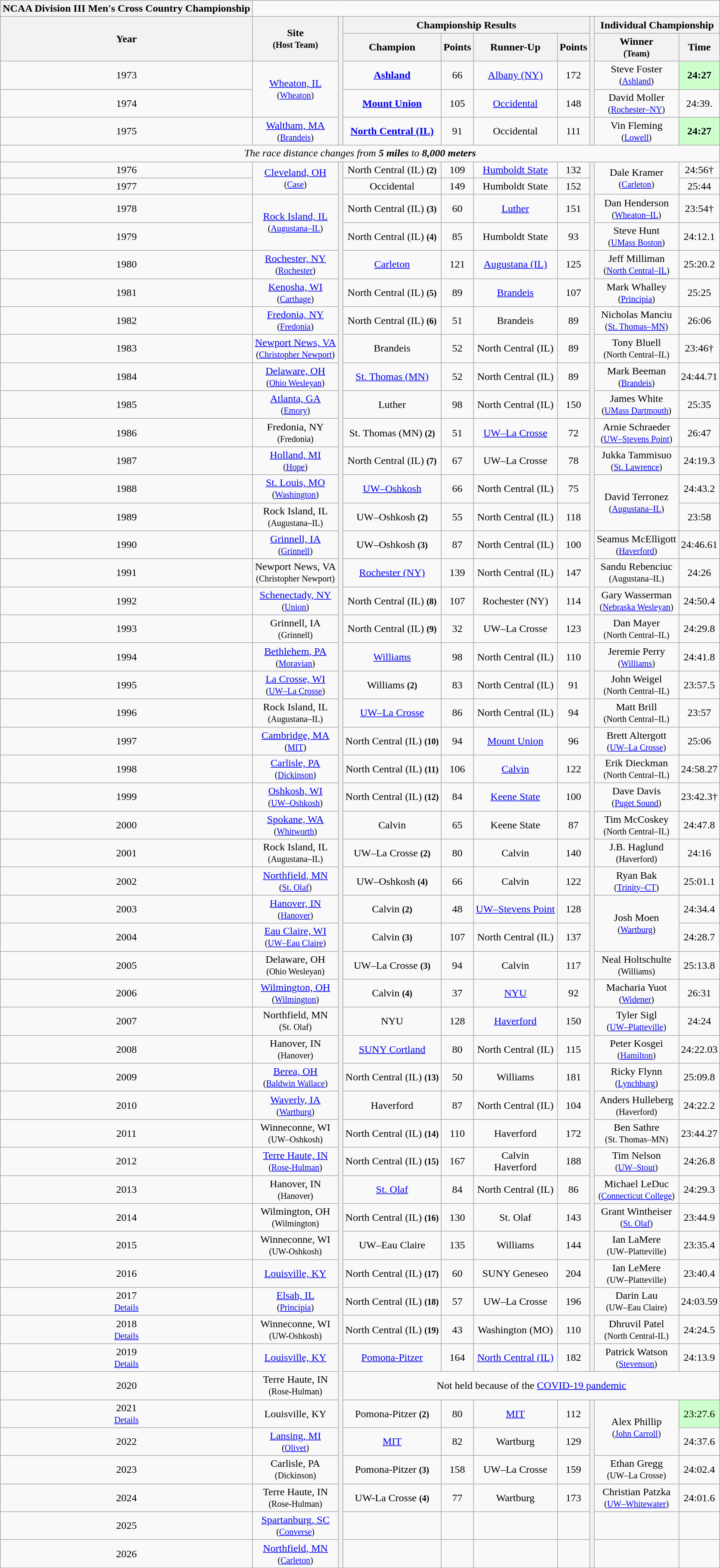<table class="wikitable" style="text-align:center">
<tr>
<th style=>NCAA Division III Men's Cross Country Championship</th>
</tr>
<tr>
<th rowspan="2">Year</th>
<th rowspan="2">Site<br><small>(Host Team)</small></th>
<th rowspan="5"></th>
<th colspan=4>Championship Results</th>
<th rowspan="5"></th>
<th colspan=2>Individual Championship</th>
</tr>
<tr>
<th>Champion</th>
<th>Points</th>
<th>Runner-Up</th>
<th>Points</th>
<th>Winner<br><small>(Team)</small></th>
<th>Time</th>
</tr>
<tr>
<td>1973</td>
<td rowspan="2"><a href='#'>Wheaton, IL</a><br><small>(<a href='#'>Wheaton</a>)</small></td>
<td><strong><a href='#'>Ashland</a></strong></td>
<td>66</td>
<td><a href='#'>Albany (NY)</a></td>
<td>172</td>
<td>Steve Foster<br><small>(<a href='#'>Ashland</a>)</small></td>
<td bgcolor="#CCFFCC"><strong>24:27</strong></td>
</tr>
<tr>
<td>1974</td>
<td><strong><a href='#'>Mount Union</a></strong></td>
<td>105</td>
<td><a href='#'>Occidental</a></td>
<td>148</td>
<td>David Moller<br><small>(<a href='#'>Rochester–NY</a>)</small></td>
<td>24:39.</td>
</tr>
<tr>
<td>1975</td>
<td><a href='#'>Waltham, MA</a><br><small>(<a href='#'>Brandeis</a>)</small></td>
<td><strong><a href='#'>North Central (IL)</a></strong></td>
<td>91</td>
<td>Occidental</td>
<td>111</td>
<td>Vin Fleming<br><small>(<a href='#'>Lowell</a>)</small></td>
<td bgcolor="#CCFFCC"><strong>24:27</strong></td>
</tr>
<tr>
<td colspan=10><em>The race distance changes from <strong>5 miles</strong> to <strong>8,000 meters<strong><em></td>
</tr>
<tr>
<td>1976</td>
<td rowspan="2"><a href='#'>Cleveland, OH</a><br><small>(<a href='#'>Case</a>)</small></td>
<th rowspan="51"></th>
<td></strong>North Central (IL)<strong> <small>(2)</small></td>
<td>109</td>
<td><a href='#'>Humboldt State</a></td>
<td>132</td>
<th rowspan="44"></th>
<td rowspan="2">Dale Kramer<br><small>(<a href='#'>Carleton</a>)</small></td>
<td>24:56†</td>
</tr>
<tr>
<td>1977</td>
<td></strong>Occidental<strong></td>
<td>149</td>
<td>Humboldt State</td>
<td>152</td>
<td>25:44</td>
</tr>
<tr>
<td>1978</td>
<td rowspan="2"><a href='#'>Rock Island, IL</a><br><small>(<a href='#'>Augustana–IL</a>)</small></td>
<td></strong>North Central (IL)<strong> <small>(3)</small></td>
<td>60</td>
<td><a href='#'>Luther</a></td>
<td>151</td>
<td>Dan Henderson<br><small>(<a href='#'>Wheaton–IL</a>)</small></td>
<td>23:54†</td>
</tr>
<tr>
<td>1979</td>
<td></strong>North Central (IL)<strong> <small>(4)</small></td>
<td>85</td>
<td>Humboldt State</td>
<td>93</td>
<td>Steve Hunt<br><small>(<a href='#'>UMass Boston</a>)</small></td>
<td>24:12.1</td>
</tr>
<tr>
<td>1980</td>
<td><a href='#'>Rochester, NY</a><br><small>(<a href='#'>Rochester</a>)</small></td>
<td></strong><a href='#'>Carleton</a><strong></td>
<td>121</td>
<td><a href='#'>Augustana (IL)</a></td>
<td>125</td>
<td>Jeff Milliman<br><small>(<a href='#'>North Central–IL</a>)</small></td>
<td>25:20.2</td>
</tr>
<tr>
<td>1981</td>
<td><a href='#'>Kenosha, WI</a><br><small>(<a href='#'>Carthage</a>)</small></td>
<td></strong>North Central (IL)<strong> <small>(5)</small></td>
<td>89</td>
<td><a href='#'>Brandeis</a></td>
<td>107</td>
<td>Mark Whalley<br><small>(<a href='#'>Principia</a>)</small></td>
<td>25:25</td>
</tr>
<tr>
<td>1982</td>
<td><a href='#'>Fredonia, NY</a><br><small>(<a href='#'>Fredonia</a>)</small></td>
<td></strong>North Central (IL)<strong> <small>(6)</small></td>
<td>51</td>
<td>Brandeis</td>
<td>89</td>
<td>Nicholas Manciu<br><small>(<a href='#'>St. Thomas–MN</a>)</small></td>
<td>26:06</td>
</tr>
<tr>
<td>1983</td>
<td><a href='#'>Newport News, VA</a><br><small>(<a href='#'>Christopher Newport</a>)</small></td>
<td></strong>Brandeis<strong></td>
<td>52</td>
<td>North Central (IL)</td>
<td>89</td>
<td>Tony Bluell<br><small>(North Central–IL)</small></td>
<td>23:46†</td>
</tr>
<tr>
<td>1984</td>
<td><a href='#'>Delaware, OH</a><br><small>(<a href='#'>Ohio Wesleyan</a>)</small></td>
<td></strong><a href='#'>St. Thomas (MN)</a><strong></td>
<td>52</td>
<td>North Central (IL)</td>
<td>89</td>
<td>Mark Beeman<br><small>(<a href='#'>Brandeis</a>)</small></td>
<td>24:44.71</td>
</tr>
<tr>
<td>1985</td>
<td><a href='#'>Atlanta, GA</a><br><small>(<a href='#'>Emory</a>)</small></td>
<td></strong>Luther<strong></td>
<td>98</td>
<td>North Central (IL)</td>
<td>150</td>
<td>James White<br><small>(<a href='#'>UMass Dartmouth</a>)</small></td>
<td>25:35</td>
</tr>
<tr>
<td>1986</td>
<td>Fredonia, NY<br><small>(Fredonia)</small></td>
<td></strong>St. Thomas (MN)<strong> <small>(2)</small></td>
<td>51</td>
<td><a href='#'>UW–La Crosse</a></td>
<td>72</td>
<td>Arnie Schraeder<br><small>(<a href='#'>UW–Stevens Point</a>)</small></td>
<td>26:47</td>
</tr>
<tr>
<td>1987</td>
<td><a href='#'>Holland, MI</a><br><small>(<a href='#'>Hope</a>)</small></td>
<td></strong>North Central (IL)<strong> <small>(7)</small></td>
<td>67</td>
<td>UW–La Crosse</td>
<td>78</td>
<td>Jukka Tammisuo<br><small>(<a href='#'>St. Lawrence</a>)</small></td>
<td>24:19.3</td>
</tr>
<tr>
<td>1988</td>
<td><a href='#'>St. Louis, MO</a><br><small>(<a href='#'>Washington</a>)</small></td>
<td></strong><a href='#'>UW–Oshkosh</a><strong></td>
<td>66</td>
<td>North Central (IL)</td>
<td>75</td>
<td rowspan="2">David Terronez<br><small>(<a href='#'>Augustana–IL</a>)</small></td>
<td>24:43.2</td>
</tr>
<tr>
<td>1989</td>
<td>Rock Island, IL<br><small>(Augustana–IL)</small></td>
<td></strong>UW–Oshkosh<strong> <small>(2)</small></td>
<td>55</td>
<td>North Central (IL)</td>
<td>118</td>
<td>23:58</td>
</tr>
<tr>
<td>1990</td>
<td><a href='#'>Grinnell, IA</a><br><small>(<a href='#'>Grinnell</a>)</small></td>
<td></strong>UW–Oshkosh<strong> <small>(3)</small></td>
<td>87</td>
<td>North Central (IL)</td>
<td>100</td>
<td>Seamus McElligott<br><small>(<a href='#'>Haverford</a>)</small></td>
<td>24:46.61</td>
</tr>
<tr>
<td>1991</td>
<td>Newport News, VA<br><small>(Christopher Newport)</small></td>
<td></strong><a href='#'>Rochester (NY)</a><strong></td>
<td>139</td>
<td>North Central (IL)</td>
<td>147</td>
<td>Sandu Rebenciuc<br><small>(Augustana–IL)</small></td>
<td>24:26</td>
</tr>
<tr>
<td>1992</td>
<td><a href='#'>Schenectady, NY</a><br><small>(<a href='#'>Union</a>)</small></td>
<td></strong>North Central (IL)<strong> <small>(8)</small></td>
<td>107</td>
<td>Rochester (NY)</td>
<td>114</td>
<td>Gary Wasserman<br><small>(<a href='#'>Nebraska Wesleyan</a>)</small></td>
<td>24:50.4</td>
</tr>
<tr>
<td>1993</td>
<td>Grinnell, IA<br><small>(Grinnell)</small></td>
<td></strong>North Central (IL)<strong> <small>(9)</small></td>
<td>32</td>
<td>UW–La Crosse</td>
<td>123</td>
<td>Dan Mayer<br><small>(North Central–IL)</small></td>
<td>24:29.8</td>
</tr>
<tr>
<td>1994</td>
<td><a href='#'>Bethlehem, PA</a><br><small>(<a href='#'>Moravian</a>)</small></td>
<td></strong><a href='#'>Williams</a><strong></td>
<td>98</td>
<td>North Central (IL)</td>
<td>110</td>
<td>Jeremie Perry<br><small>(<a href='#'>Williams</a>)</small></td>
<td>24:41.8</td>
</tr>
<tr>
<td>1995</td>
<td><a href='#'>La Crosse, WI</a><br><small>(<a href='#'>UW–La Crosse</a>)</small></td>
<td></strong>Williams<strong> <small>(2)</small></td>
<td>83</td>
<td>North Central (IL)</td>
<td>91</td>
<td>John Weigel<br><small>(North Central–IL)</small></td>
<td>23:57.5</td>
</tr>
<tr>
<td>1996</td>
<td>Rock Island, IL<br><small>(Augustana–IL)</small></td>
<td></strong><a href='#'>UW–La Crosse</a><strong></td>
<td>86</td>
<td>North Central (IL)</td>
<td>94</td>
<td>Matt Brill<br><small>(North Central–IL)</small></td>
<td>23:57</td>
</tr>
<tr>
<td>1997</td>
<td><a href='#'>Cambridge, MA</a><br><small>(<a href='#'>MIT</a>)</small></td>
<td></strong>North Central (IL)<strong> <small>(10)</small></td>
<td>94</td>
<td><a href='#'>Mount Union</a></td>
<td>96</td>
<td>Brett Altergott<br><small>(<a href='#'>UW–La Crosse</a>)</small></td>
<td>25:06</td>
</tr>
<tr>
<td>1998</td>
<td><a href='#'>Carlisle, PA</a><br><small>(<a href='#'>Dickinson</a>)</small></td>
<td></strong>North Central (IL)<strong> <small>(11)</small></td>
<td>106</td>
<td><a href='#'>Calvin</a></td>
<td>122</td>
<td>Erik Dieckman<br><small>(North Central–IL)</small></td>
<td>24:58.27</td>
</tr>
<tr>
<td>1999</td>
<td><a href='#'>Oshkosh, WI</a><br><small>(<a href='#'>UW–Oshkosh</a>)</small></td>
<td></strong>North Central (IL)<strong> <small>(12)</small></td>
<td>84</td>
<td><a href='#'>Keene State</a></td>
<td>100</td>
<td>Dave Davis<br><small>(<a href='#'>Puget Sound</a>)</small></td>
<td>23:42.3†</td>
</tr>
<tr>
<td>2000</td>
<td><a href='#'>Spokane, WA</a><br><small>(<a href='#'>Whitworth</a>)</small></td>
<td></strong>Calvin<strong></td>
<td>65</td>
<td>Keene State</td>
<td>87</td>
<td>Tim McCoskey<br><small>(North Central–IL)</small></td>
<td>24:47.8</td>
</tr>
<tr>
<td>2001</td>
<td>Rock Island, IL<br><small>(Augustana–IL)</small></td>
<td></strong>UW–La Crosse<strong> <small>(2)</small></td>
<td>80</td>
<td>Calvin</td>
<td>140</td>
<td>J.B. Haglund<br><small>(Haverford)</small></td>
<td>24:16</td>
</tr>
<tr>
<td>2002</td>
<td><a href='#'>Northfield, MN</a><br><small>(<a href='#'>St. Olaf</a>)</small></td>
<td></strong>UW–Oshkosh<strong> <small>(4)</small></td>
<td>66</td>
<td>Calvin</td>
<td>122</td>
<td>Ryan Bak<br><small>(<a href='#'>Trinity–CT</a>)</small></td>
<td>25:01.1</td>
</tr>
<tr>
<td>2003</td>
<td><a href='#'>Hanover, IN</a><br><small>(<a href='#'>Hanover</a>)</small></td>
<td></strong>Calvin<strong> <small>(2)</small></td>
<td>48</td>
<td><a href='#'>UW–Stevens Point</a></td>
<td>128</td>
<td rowspan="2">Josh Moen<br><small>(<a href='#'>Wartburg</a>)</small></td>
<td>24:34.4</td>
</tr>
<tr>
<td>2004</td>
<td><a href='#'>Eau Claire, WI</a><br><small>(<a href='#'>UW–Eau Claire</a>)</small></td>
<td></strong>Calvin<strong> <small>(3)</small></td>
<td>107</td>
<td>North Central (IL)</td>
<td>137</td>
<td>24:28.7</td>
</tr>
<tr>
<td>2005</td>
<td>Delaware, OH<br><small>(Ohio Wesleyan)</small></td>
<td></strong>UW–La Crosse<strong> <small>(3)</small></td>
<td>94</td>
<td>Calvin</td>
<td>117</td>
<td>Neal Holtschulte<br><small>(Williams)</small></td>
<td>25:13.8</td>
</tr>
<tr>
<td>2006</td>
<td><a href='#'>Wilmington, OH</a><br><small>(<a href='#'>Wilmington</a>)</small></td>
<td></strong>Calvin<strong> <small>(4)</small></td>
<td>37</td>
<td><a href='#'>NYU</a></td>
<td>92</td>
<td>Macharia Yuot<br><small>(<a href='#'>Widener</a>)</small></td>
<td>26:31</td>
</tr>
<tr>
<td>2007</td>
<td>Northfield, MN<br><small>(St. Olaf)</small></td>
<td></strong>NYU<strong></td>
<td>128</td>
<td><a href='#'>Haverford</a></td>
<td>150</td>
<td>Tyler Sigl<br><small>(<a href='#'>UW–Platteville</a>)</small></td>
<td>24:24</td>
</tr>
<tr>
<td>2008</td>
<td>Hanover, IN<br><small>(Hanover)</small></td>
<td></strong><a href='#'>SUNY Cortland</a><strong></td>
<td>80</td>
<td>North Central (IL)</td>
<td>115</td>
<td>Peter Kosgei<br><small>(<a href='#'>Hamilton</a>)</small></td>
<td>24:22.03</td>
</tr>
<tr>
<td>2009</td>
<td><a href='#'>Berea, OH</a><br><small>(<a href='#'>Baldwin Wallace</a>)</small></td>
<td></strong>North Central (IL)<strong> <small>(13)</small></td>
<td>50</td>
<td>Williams</td>
<td>181</td>
<td>Ricky Flynn<br><small>(<a href='#'>Lynchburg</a>)</small></td>
<td>25:09.8</td>
</tr>
<tr>
<td>2010</td>
<td><a href='#'>Waverly, IA</a><br><small>(<a href='#'>Wartburg</a>)</small></td>
<td></strong>Haverford<strong></td>
<td>87</td>
<td>North Central (IL)</td>
<td>104</td>
<td>Anders Hulleberg<br><small>(Haverford)</small></td>
<td>24:22.2</td>
</tr>
<tr>
<td>2011</td>
<td>Winneconne, WI<br><small>(UW–Oshkosh)</small></td>
<td></strong>North Central (IL)<strong> <small>(14)</small></td>
<td>110</td>
<td>Haverford</td>
<td>172</td>
<td>Ben Sathre<br><small>(St. Thomas–MN)</small></td>
<td>23:44.27</td>
</tr>
<tr>
<td>2012</td>
<td><a href='#'>Terre Haute, IN</a><br><small>(<a href='#'>Rose-Hulman</a>)</small></td>
<td></strong>North Central (IL)<strong> <small>(15)</small></td>
<td>167</td>
<td>Calvin<br>Haverford</td>
<td>188</td>
<td>Tim Nelson<br><small>(<a href='#'>UW–Stout</a>)</small></td>
<td>24:26.8</td>
</tr>
<tr>
<td>2013</td>
<td>Hanover, IN<br><small>(Hanover)</small></td>
<td></strong><a href='#'>St. Olaf</a><strong></td>
<td>84</td>
<td>North Central (IL)</td>
<td>86</td>
<td>Michael LeDuc<br><small>(<a href='#'>Connecticut College</a>)</small></td>
<td>24:29.3</td>
</tr>
<tr>
<td>2014</td>
<td>Wilmington, OH<br><small>(Wilmington)</small></td>
<td></strong>North Central (IL)<strong> <small>(16)</small></td>
<td>130</td>
<td>St. Olaf</td>
<td>143</td>
<td>Grant Wintheiser<br><small>(<a href='#'>St. Olaf</a>)</small></td>
<td>23:44.9</td>
</tr>
<tr>
<td>2015</td>
<td>Winneconne, WI<br><small>(UW-Oshkosh)</small></td>
<td></strong>UW–Eau Claire<strong></td>
<td>135</td>
<td>Williams</td>
<td>144</td>
<td>Ian LaMere<br><small>(UW–Platteville)</small></td>
<td>23:35.4</td>
</tr>
<tr>
<td>2016</td>
<td><a href='#'>Louisville, KY</a></td>
<td></strong>North Central (IL)<strong> <small>(17)</small></td>
<td>60</td>
<td>SUNY Geneseo</td>
<td>204</td>
<td>Ian LeMere<br><small>(UW–Platteville)</small></td>
<td>23:40.4</td>
</tr>
<tr>
<td>2017<br><small><a href='#'>Details</a></small></td>
<td><a href='#'>Elsah, IL</a><br><small>(<a href='#'>Principia</a>)</small></td>
<td></strong>North Central (IL)<strong> <small>(18)</small></td>
<td>57</td>
<td>UW–La Crosse</td>
<td>196</td>
<td>Darin Lau<br><small>(UW–Eau Claire)</small></td>
<td>24:03.59</td>
</tr>
<tr>
<td>2018<br><small><a href='#'>Details</a></small></td>
<td>Winneconne, WI<br><small>(UW-Oshkosh)</small></td>
<td></strong>North Central (IL)<strong> <small>(19)</small></td>
<td>43</td>
<td>Washington (MO)</td>
<td>110</td>
<td>Dhruvil Patel<br><small>(North Central-IL)</small></td>
<td>24:24.5</td>
</tr>
<tr>
<td>2019<br><small><a href='#'>Details</a></small></td>
<td><a href='#'>Louisville, KY</a></td>
<td></strong><a href='#'>Pomona-Pitzer</a><strong></td>
<td>164</td>
<td><a href='#'>North Central (IL)</a></td>
<td>182</td>
<td>Patrick Watson <br><small>(<a href='#'>Stevenson</a>)</small></td>
<td>24:13.9</td>
</tr>
<tr>
<td>2020</td>
<td>Terre Haute, IN<br><small>(Rose-Hulman)</small></td>
<td colspan=7></em>Not held because of the <a href='#'>COVID-19 pandemic</a><em></td>
</tr>
<tr>
<td>2021<br><small><a href='#'>Details</a></small></td>
<td>Louisville, KY</td>
<td></strong>Pomona-Pitzer<strong> <small>(2)</small></td>
<td>80</td>
<td><a href='#'>MIT</a></td>
<td>112</td>
<th rowspan="6"></th>
<td rowspan="2">Alex Phillip<br><small>(<a href='#'>John Carroll</a>)</small></td>
<td bgcolor="#CCFFCC">23:27.6</td>
</tr>
<tr>
<td>2022</td>
<td><a href='#'>Lansing, MI</a><br><small>(<a href='#'>Olivet</a>)</small></td>
<td></strong><a href='#'>MIT</a><strong></td>
<td>82</td>
<td>Wartburg</td>
<td>129</td>
<td>24:37.6</td>
</tr>
<tr>
<td>2023</td>
<td>Carlisle, PA<br><small>(Dickinson)</small></td>
<td></strong>Pomona-Pitzer<strong> <small>(3)</small></td>
<td>158</td>
<td>UW–La Crosse</td>
<td>159</td>
<td>Ethan Gregg<br><small>(UW–La Crosse)</small></td>
<td>24:02.4</td>
</tr>
<tr>
<td>2024</td>
<td>Terre Haute, IN<br><small>(Rose-Hulman)</small></td>
<td></strong>UW-La Crosse<strong> <small>(4)</small></td>
<td>77</td>
<td>Wartburg</td>
<td>173</td>
<td>Christian Patzka<br><small>(<a href='#'>UW–Whitewater</a>)</small></td>
<td>24:01.6</td>
</tr>
<tr>
<td>2025</td>
<td><a href='#'>Spartanburg, SC</a><br><small>(<a href='#'>Converse</a>)</small></td>
<td></td>
<td></td>
<td></td>
<td></td>
<td></td>
<td></td>
</tr>
<tr>
<td>2026</td>
<td><a href='#'>Northfield, MN</a><br><small>(<a href='#'>Carleton</a>)</small></td>
<td></td>
<td></td>
<td></td>
<td></td>
<td></td>
</tr>
</table>
